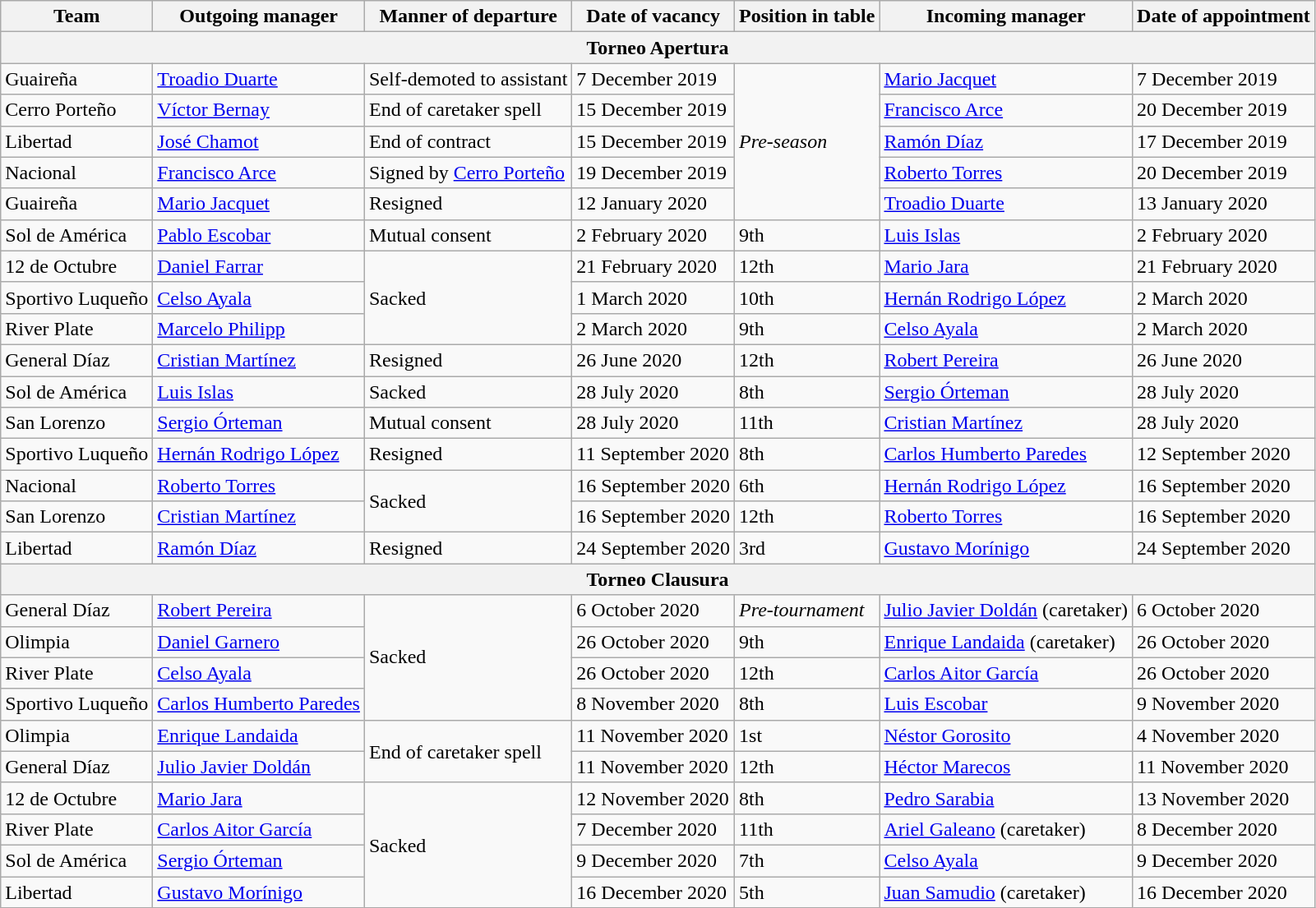<table class="wikitable sortable">
<tr>
<th>Team</th>
<th>Outgoing manager</th>
<th>Manner of departure</th>
<th>Date of vacancy</th>
<th>Position in table</th>
<th>Incoming manager</th>
<th>Date of appointment</th>
</tr>
<tr>
<th colspan=7>Torneo Apertura</th>
</tr>
<tr>
<td>Guaireña</td>
<td> <a href='#'>Troadio Duarte</a></td>
<td>Self-demoted to assistant</td>
<td>7 December 2019</td>
<td rowspan=5><em>Pre-season</em></td>
<td> <a href='#'>Mario Jacquet</a></td>
<td>7 December 2019</td>
</tr>
<tr>
<td>Cerro Porteño</td>
<td> <a href='#'>Víctor Bernay</a></td>
<td>End of caretaker spell</td>
<td>15 December 2019</td>
<td> <a href='#'>Francisco Arce</a></td>
<td>20 December 2019</td>
</tr>
<tr>
<td>Libertad</td>
<td> <a href='#'>José Chamot</a></td>
<td>End of contract</td>
<td>15 December 2019</td>
<td> <a href='#'>Ramón Díaz</a></td>
<td>17 December 2019</td>
</tr>
<tr>
<td>Nacional</td>
<td> <a href='#'>Francisco Arce</a></td>
<td>Signed by <a href='#'>Cerro Porteño</a></td>
<td>19 December 2019</td>
<td> <a href='#'>Roberto Torres</a></td>
<td>20 December 2019</td>
</tr>
<tr>
<td>Guaireña</td>
<td> <a href='#'>Mario Jacquet</a></td>
<td>Resigned</td>
<td>12 January 2020</td>
<td> <a href='#'>Troadio Duarte</a></td>
<td>13 January 2020</td>
</tr>
<tr>
<td>Sol de América</td>
<td> <a href='#'>Pablo Escobar</a></td>
<td>Mutual consent</td>
<td>2 February 2020</td>
<td>9th</td>
<td> <a href='#'>Luis Islas</a></td>
<td>2 February 2020</td>
</tr>
<tr>
<td>12 de Octubre</td>
<td> <a href='#'>Daniel Farrar</a></td>
<td rowspan=3>Sacked</td>
<td>21 February 2020</td>
<td>12th</td>
<td> <a href='#'>Mario Jara</a></td>
<td>21 February 2020</td>
</tr>
<tr>
<td>Sportivo Luqueño</td>
<td> <a href='#'>Celso Ayala</a></td>
<td>1 March 2020</td>
<td>10th</td>
<td> <a href='#'>Hernán Rodrigo López</a></td>
<td>2 March 2020</td>
</tr>
<tr>
<td>River Plate</td>
<td> <a href='#'>Marcelo Philipp</a></td>
<td>2 March 2020</td>
<td>9th</td>
<td> <a href='#'>Celso Ayala</a></td>
<td>2 March 2020</td>
</tr>
<tr>
<td>General Díaz</td>
<td> <a href='#'>Cristian Martínez</a></td>
<td>Resigned</td>
<td>26 June 2020</td>
<td>12th</td>
<td> <a href='#'>Robert Pereira</a></td>
<td>26 June 2020</td>
</tr>
<tr>
<td>Sol de América</td>
<td> <a href='#'>Luis Islas</a></td>
<td>Sacked</td>
<td>28 July 2020</td>
<td>8th</td>
<td> <a href='#'>Sergio Órteman</a></td>
<td>28 July 2020</td>
</tr>
<tr>
<td>San Lorenzo</td>
<td> <a href='#'>Sergio Órteman</a></td>
<td>Mutual consent</td>
<td>28 July 2020</td>
<td>11th</td>
<td> <a href='#'>Cristian Martínez</a></td>
<td>28 July 2020</td>
</tr>
<tr>
<td>Sportivo Luqueño</td>
<td> <a href='#'>Hernán Rodrigo López</a></td>
<td>Resigned</td>
<td>11 September 2020</td>
<td>8th</td>
<td> <a href='#'>Carlos Humberto Paredes</a></td>
<td>12 September 2020</td>
</tr>
<tr>
<td>Nacional</td>
<td> <a href='#'>Roberto Torres</a></td>
<td rowspan=2>Sacked</td>
<td>16 September 2020</td>
<td>6th</td>
<td> <a href='#'>Hernán Rodrigo López</a></td>
<td>16 September 2020</td>
</tr>
<tr>
<td>San Lorenzo</td>
<td> <a href='#'>Cristian Martínez</a></td>
<td>16 September 2020</td>
<td>12th</td>
<td> <a href='#'>Roberto Torres</a></td>
<td>16 September 2020</td>
</tr>
<tr>
<td>Libertad</td>
<td> <a href='#'>Ramón Díaz</a></td>
<td>Resigned</td>
<td>24 September 2020</td>
<td>3rd</td>
<td> <a href='#'>Gustavo Morínigo</a></td>
<td>24 September 2020</td>
</tr>
<tr>
<th colspan=7>Torneo Clausura</th>
</tr>
<tr>
<td>General Díaz</td>
<td> <a href='#'>Robert Pereira</a></td>
<td rowspan=4>Sacked</td>
<td>6 October 2020</td>
<td><em>Pre-tournament</em></td>
<td> <a href='#'>Julio Javier Doldán</a> (caretaker)</td>
<td>6 October 2020</td>
</tr>
<tr>
<td>Olimpia</td>
<td> <a href='#'>Daniel Garnero</a></td>
<td>26 October 2020</td>
<td>9th</td>
<td> <a href='#'>Enrique Landaida</a> (caretaker)</td>
<td>26 October 2020</td>
</tr>
<tr>
<td>River Plate</td>
<td> <a href='#'>Celso Ayala</a></td>
<td>26 October 2020</td>
<td>12th</td>
<td> <a href='#'>Carlos Aitor García</a></td>
<td>26 October 2020</td>
</tr>
<tr>
<td>Sportivo Luqueño</td>
<td> <a href='#'>Carlos Humberto Paredes</a></td>
<td>8 November 2020</td>
<td>8th</td>
<td> <a href='#'>Luis Escobar</a></td>
<td>9 November 2020</td>
</tr>
<tr>
<td>Olimpia</td>
<td> <a href='#'>Enrique Landaida</a></td>
<td rowspan=2>End of caretaker spell</td>
<td>11 November 2020</td>
<td>1st</td>
<td> <a href='#'>Néstor Gorosito</a></td>
<td>4 November 2020</td>
</tr>
<tr>
<td>General Díaz</td>
<td> <a href='#'>Julio Javier Doldán</a></td>
<td>11 November 2020</td>
<td>12th</td>
<td> <a href='#'>Héctor Marecos</a></td>
<td>11 November 2020</td>
</tr>
<tr>
<td>12 de Octubre</td>
<td> <a href='#'>Mario Jara</a></td>
<td rowspan=4>Sacked</td>
<td>12 November 2020</td>
<td>8th</td>
<td> <a href='#'>Pedro Sarabia</a></td>
<td>13 November 2020</td>
</tr>
<tr>
<td>River Plate</td>
<td> <a href='#'>Carlos Aitor García</a></td>
<td>7 December 2020</td>
<td>11th</td>
<td> <a href='#'>Ariel Galeano</a> (caretaker)</td>
<td>8 December 2020</td>
</tr>
<tr>
<td>Sol de América</td>
<td> <a href='#'>Sergio Órteman</a></td>
<td>9 December 2020</td>
<td>7th</td>
<td> <a href='#'>Celso Ayala</a></td>
<td>9 December 2020</td>
</tr>
<tr>
<td>Libertad</td>
<td> <a href='#'>Gustavo Morínigo</a></td>
<td>16 December 2020</td>
<td>5th</td>
<td> <a href='#'>Juan Samudio</a> (caretaker)</td>
<td>16 December 2020</td>
</tr>
</table>
